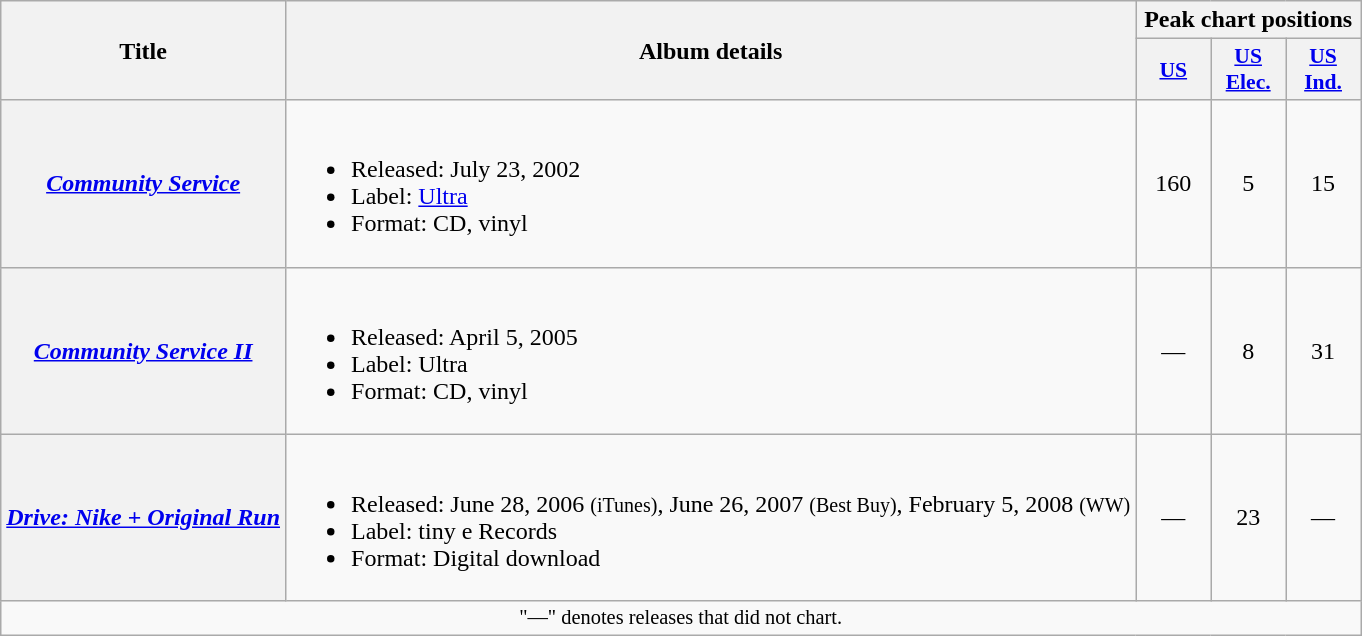<table class="wikitable plainrowheaders">
<tr>
<th scope="col" rowspan="2">Title</th>
<th scope="col" rowspan="2">Album details</th>
<th scope="col" colspan="3">Peak chart positions</th>
</tr>
<tr>
<th scope="col" style="width:3em;font-size:90%;"><a href='#'>US</a><br></th>
<th scope="col" style="width:3em;font-size:90%;"><a href='#'>US Elec.</a><br></th>
<th scope="col" style="width:3em;font-size:90%;"><a href='#'>US Ind.</a><br></th>
</tr>
<tr>
<th scope="row"><em><a href='#'>Community Service</a></em></th>
<td><br><ul><li>Released: July 23, 2002</li><li>Label: <a href='#'>Ultra</a></li><li>Format: CD, vinyl</li></ul></td>
<td style="text-align:center;">160</td>
<td style="text-align:center;">5</td>
<td style="text-align:center;">15</td>
</tr>
<tr>
<th scope="row"><em><a href='#'>Community Service II</a></em></th>
<td><br><ul><li>Released: April 5, 2005</li><li>Label: Ultra</li><li>Format: CD, vinyl</li></ul></td>
<td style="text-align:center;">—</td>
<td style="text-align:center;">8</td>
<td style="text-align:center;">31</td>
</tr>
<tr>
<th scope="row"><em><a href='#'>Drive: Nike + Original Run</a></em></th>
<td><br><ul><li>Released: June 28, 2006 <small>(iTunes)</small>, June 26, 2007 <small>(Best Buy)</small>, February 5, 2008 <small>(WW)</small></li><li>Label: tiny e Records</li><li>Format: Digital download</li></ul></td>
<td style="text-align:center;">—</td>
<td style="text-align:center;">23</td>
<td style="text-align:center;">—</td>
</tr>
<tr>
<td colspan="9" style="text-align:center; font-size:85%;">"—" denotes releases that did not chart.</td>
</tr>
</table>
